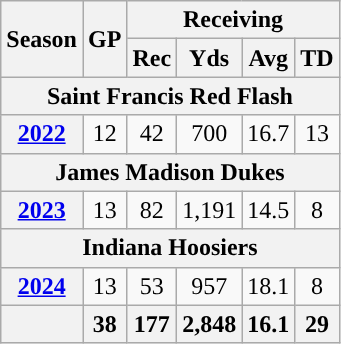<table class="wikitable" style="text-align:center;">
<tr>
<th rowspan="2">Season</th>
<th rowspan="2">GP</th>
<th colspan="4">Receiving</th>
</tr>
<tr>
<th>Rec</th>
<th>Yds</th>
<th>Avg</th>
<th>TD</th>
</tr>
<tr>
<th colspan="11">Saint Francis Red Flash</th>
</tr>
<tr>
<th><a href='#'>2022</a></th>
<td>12</td>
<td>42</td>
<td>700</td>
<td>16.7</td>
<td>13</td>
</tr>
<tr>
<th colspan="11">James Madison Dukes</th>
</tr>
<tr>
<th><a href='#'>2023</a></th>
<td>13</td>
<td>82</td>
<td>1,191</td>
<td>14.5</td>
<td>8</td>
</tr>
<tr>
<th colspan="11">Indiana Hoosiers</th>
</tr>
<tr>
<th><a href='#'>2024</a></th>
<td>13</td>
<td>53</td>
<td>957</td>
<td>18.1</td>
<td>8</td>
</tr>
<tr>
<th></th>
<th>38</th>
<th>177</th>
<th>2,848</th>
<th>16.1</th>
<th>29</th>
</tr>
</table>
